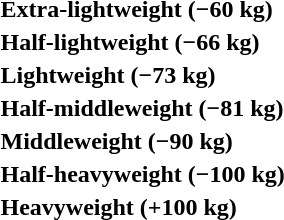<table>
<tr>
<th rowspan=2 style="text-align:left;">Extra-lightweight (−60 kg)</th>
<td rowspan=2></td>
<td rowspan=2></td>
<td></td>
</tr>
<tr>
<td></td>
</tr>
<tr>
<th rowspan=2 style="text-align:left;">Half-lightweight (−66 kg)</th>
<td rowspan=2></td>
<td rowspan=2></td>
<td></td>
</tr>
<tr>
<td></td>
</tr>
<tr>
<th rowspan=2 style="text-align:left;">Lightweight (−73 kg)</th>
<td rowspan=2></td>
<td rowspan=2></td>
<td></td>
</tr>
<tr>
<td></td>
</tr>
<tr>
<th rowspan=2 style="text-align:left;">Half-middleweight (−81 kg)</th>
<td rowspan=2></td>
<td rowspan=2></td>
<td></td>
</tr>
<tr>
<td></td>
</tr>
<tr>
<th rowspan=2 style="text-align:left;">Middleweight (−90 kg)</th>
<td rowspan=2></td>
<td rowspan=2></td>
<td></td>
</tr>
<tr>
<td></td>
</tr>
<tr>
<th rowspan=2 style="text-align:left;">Half-heavyweight (−100 kg)</th>
<td rowspan=2></td>
<td rowspan=2></td>
<td></td>
</tr>
<tr>
<td></td>
</tr>
<tr>
<th rowspan=2 style="text-align:left;">Heavyweight (+100 kg)</th>
<td rowspan=2></td>
<td rowspan=2></td>
<td></td>
</tr>
<tr>
<td></td>
</tr>
</table>
